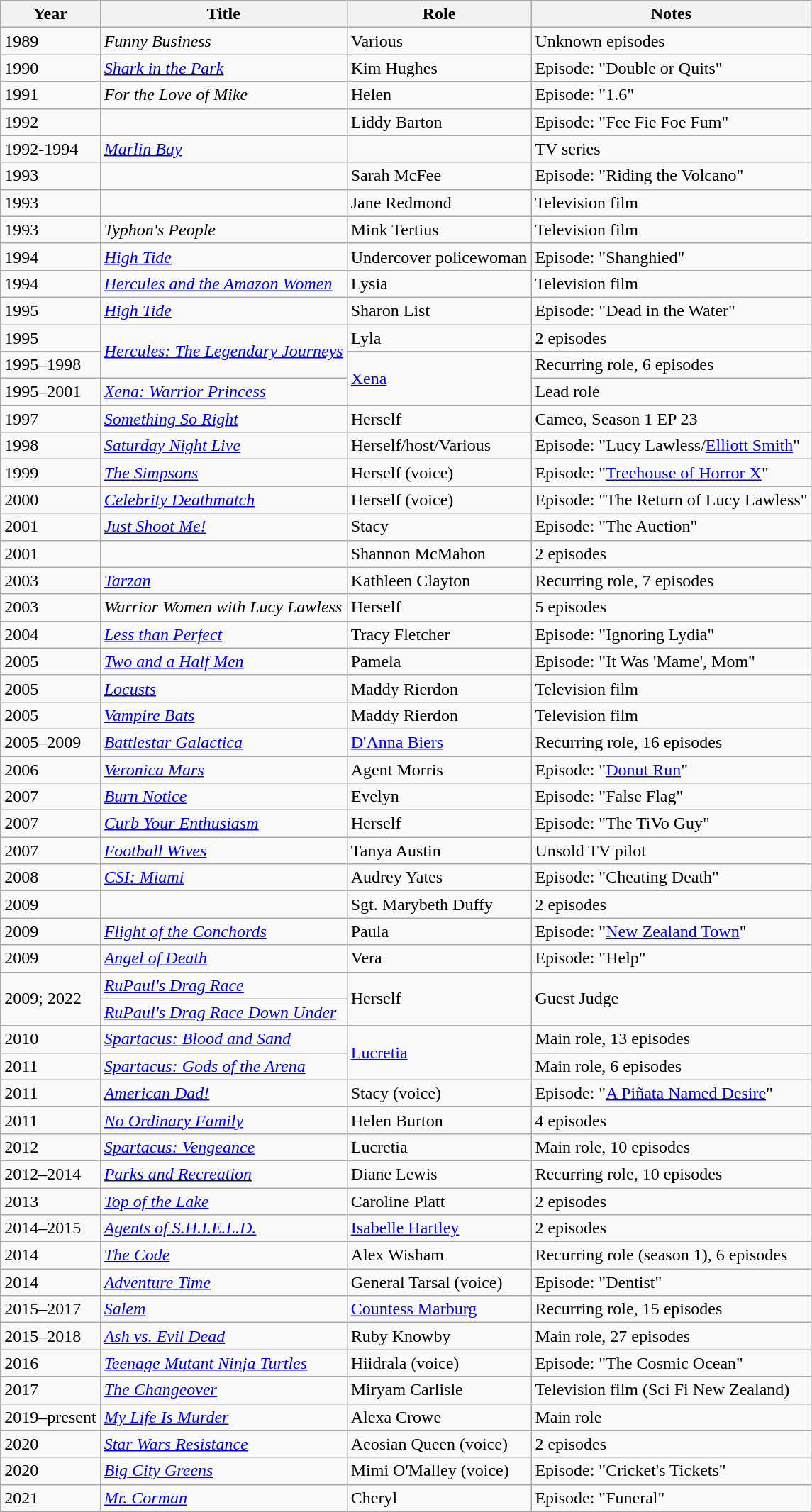<table class="wikitable">
<tr>
<th>Year</th>
<th>Title</th>
<th>Role</th>
<th>Notes</th>
</tr>
<tr>
<td>1989</td>
<td><em>Funny Business</em></td>
<td>Various</td>
<td>Unknown episodes</td>
</tr>
<tr>
<td>1990</td>
<td><em><a href='#'>Shark in the Park</a></em></td>
<td>Kim Hughes</td>
<td>Episode: "Double or Quits"</td>
</tr>
<tr>
<td>1991</td>
<td><em>For the Love of Mike</em></td>
<td>Helen</td>
<td>Episode: "1.6"</td>
</tr>
<tr>
<td>1992</td>
<td><em></em></td>
<td>Liddy Barton</td>
<td>Episode: "Fee Fie Foe Fum"</td>
</tr>
<tr>
<td>1992-1994</td>
<td><em><a href='#'>Marlin Bay</a></em></td>
<td></td>
<td>TV series</td>
</tr>
<tr>
<td>1993</td>
<td><em></em></td>
<td>Sarah McFee</td>
<td>Episode: "Riding the Volcano"</td>
</tr>
<tr>
<td>1993</td>
<td><em></em></td>
<td>Jane Redmond</td>
<td>Television film</td>
</tr>
<tr>
<td>1993</td>
<td><em>Typhon's People</em></td>
<td>Mink Tertius</td>
<td>Television film</td>
</tr>
<tr>
<td>1994</td>
<td><em><a href='#'>High Tide</a></em></td>
<td>Undercover policewoman</td>
<td>Episode: "Shanghied"</td>
</tr>
<tr>
<td>1994</td>
<td><em><a href='#'>Hercules and the Amazon Women</a></em></td>
<td>Lysia</td>
<td>Television film</td>
</tr>
<tr>
<td>1995</td>
<td><em><a href='#'>High Tide</a></em></td>
<td>Sharon List</td>
<td>Episode: "Dead in the Water"</td>
</tr>
<tr>
<td>1995</td>
<td rowspan=2><em><a href='#'>Hercules: The Legendary Journeys</a></em></td>
<td>Lyla</td>
<td>2 episodes</td>
</tr>
<tr>
<td>1995–1998</td>
<td rowspan=2><a href='#'>Xena</a></td>
<td>Recurring role, 6 episodes</td>
</tr>
<tr>
<td>1995–2001</td>
<td><em><a href='#'>Xena: Warrior Princess</a></em></td>
<td>Lead role</td>
</tr>
<tr>
<td>1997</td>
<td><em><a href='#'>Something So Right</a></em></td>
<td>Herself</td>
<td>Cameo, Season 1 EP 23</td>
</tr>
<tr>
<td>1998</td>
<td><em><a href='#'>Saturday Night Live</a></em></td>
<td>Herself/host/Various</td>
<td>Episode: "Lucy Lawless/<a href='#'>Elliott Smith</a>"</td>
</tr>
<tr>
<td>1999</td>
<td><em><a href='#'>The Simpsons</a></em></td>
<td>Herself (voice)</td>
<td>Episode: "<a href='#'>Treehouse of Horror X</a>"</td>
</tr>
<tr>
<td>2000</td>
<td><em><a href='#'>Celebrity Deathmatch</a></em></td>
<td>Herself (voice)</td>
<td>Episode: "The Return of Lucy Lawless"</td>
</tr>
<tr>
<td>2001</td>
<td><em><a href='#'>Just Shoot Me!</a></em></td>
<td>Stacy</td>
<td>Episode: "The Auction"</td>
</tr>
<tr>
<td>2001</td>
<td><em></em></td>
<td>Shannon McMahon</td>
<td>2 episodes</td>
</tr>
<tr>
<td>2003</td>
<td><em><a href='#'>Tarzan</a></em></td>
<td>Kathleen Clayton</td>
<td>Recurring role, 7 episodes</td>
</tr>
<tr>
<td>2003</td>
<td><em>Warrior Women with Lucy Lawless</em></td>
<td>Herself</td>
<td>5 episodes</td>
</tr>
<tr>
<td>2004</td>
<td><em><a href='#'>Less than Perfect</a></em></td>
<td>Tracy Fletcher</td>
<td>Episode: "Ignoring Lydia"</td>
</tr>
<tr>
<td>2005</td>
<td><em><a href='#'>Two and a Half Men</a></em></td>
<td>Pamela</td>
<td>Episode: "It Was 'Mame', Mom"</td>
</tr>
<tr>
<td>2005</td>
<td><em><a href='#'>Locusts</a></em></td>
<td>Maddy Rierdon</td>
<td>Television film</td>
</tr>
<tr>
<td>2005</td>
<td><em><a href='#'>Vampire Bats</a></em></td>
<td>Maddy Rierdon</td>
<td>Television film</td>
</tr>
<tr>
<td>2005–2009</td>
<td><em><a href='#'>Battlestar Galactica</a></em></td>
<td><a href='#'>D'Anna Biers</a></td>
<td>Recurring role, 16 episodes</td>
</tr>
<tr>
<td>2006</td>
<td><em><a href='#'>Veronica Mars</a></em></td>
<td>Agent Morris</td>
<td>Episode: "<a href='#'>Donut Run</a>"</td>
</tr>
<tr>
<td>2007</td>
<td><em><a href='#'>Burn Notice</a></em></td>
<td>Evelyn</td>
<td>Episode: "False Flag"</td>
</tr>
<tr>
<td>2007</td>
<td><em><a href='#'>Curb Your Enthusiasm</a></em></td>
<td>Herself</td>
<td>Episode: "The TiVo Guy"</td>
</tr>
<tr>
<td>2007</td>
<td><em><a href='#'>Football Wives</a></em></td>
<td>Tanya Austin</td>
<td>Unsold TV pilot</td>
</tr>
<tr>
<td>2008</td>
<td><em><a href='#'>CSI: Miami</a></em></td>
<td>Audrey Yates</td>
<td>Episode: "Cheating Death"</td>
</tr>
<tr>
<td>2009</td>
<td><em></em></td>
<td>Sgt. Marybeth Duffy</td>
<td>2 episodes</td>
</tr>
<tr>
<td>2009</td>
<td><em><a href='#'>Flight of the Conchords</a></em></td>
<td>Paula</td>
<td>Episode: "<a href='#'>New Zealand Town</a>"</td>
</tr>
<tr>
<td>2009</td>
<td><em><a href='#'>Angel of Death</a></em></td>
<td>Vera</td>
<td>Episode: "Help"</td>
</tr>
<tr>
<td rowspan="2">2009; 2022</td>
<td><em><a href='#'>RuPaul's Drag Race</a></em></td>
<td rowspan="2">Herself</td>
<td rowspan="2">Guest Judge</td>
</tr>
<tr>
<td><em><a href='#'>RuPaul's Drag Race Down Under</a></em></td>
</tr>
<tr>
<td>2010</td>
<td><em><a href='#'>Spartacus: Blood and Sand</a></em></td>
<td rowspan=2><a href='#'>Lucretia</a></td>
<td>Main role, 13 episodes</td>
</tr>
<tr>
<td>2011</td>
<td><em><a href='#'>Spartacus: Gods of the Arena</a></em></td>
<td>Main role, 6 episodes</td>
</tr>
<tr>
<td>2011</td>
<td><em><a href='#'>American Dad!</a></em></td>
<td>Stacy (voice)</td>
<td>Episode: "<a href='#'>A Piñata Named Desire</a>"</td>
</tr>
<tr>
<td>2011</td>
<td><em><a href='#'>No Ordinary Family</a></em></td>
<td>Helen Burton</td>
<td>4 episodes</td>
</tr>
<tr>
<td>2012</td>
<td><em><a href='#'>Spartacus: Vengeance</a></em></td>
<td>Lucretia</td>
<td>Main role, 10 episodes</td>
</tr>
<tr>
<td>2012–2014</td>
<td><em><a href='#'>Parks and Recreation</a></em></td>
<td>Diane Lewis</td>
<td>Recurring role, 10 episodes</td>
</tr>
<tr>
<td>2013</td>
<td><em><a href='#'>Top of the Lake</a></em></td>
<td>Caroline Platt</td>
<td>2 episodes</td>
</tr>
<tr>
<td>2014–2015</td>
<td><em><a href='#'>Agents of S.H.I.E.L.D.</a></em></td>
<td><a href='#'>Isabelle Hartley</a></td>
<td>2 episodes</td>
</tr>
<tr>
<td>2014</td>
<td><em><a href='#'>The Code</a></em></td>
<td>Alex Wisham</td>
<td>Recurring role (season 1), 6 episodes</td>
</tr>
<tr>
<td>2014</td>
<td><em><a href='#'>Adventure Time</a></em></td>
<td>General Tarsal (voice)</td>
<td>Episode: "Dentist"</td>
</tr>
<tr>
<td>2015–2017</td>
<td><em><a href='#'>Salem</a></em></td>
<td><a href='#'>Countess Marburg</a></td>
<td>Recurring role, 15 episodes</td>
</tr>
<tr>
<td>2015–2018</td>
<td><em><a href='#'>Ash vs. Evil Dead</a></em></td>
<td>Ruby Knowby</td>
<td>Main role, 27 episodes</td>
</tr>
<tr>
<td>2016</td>
<td><em><a href='#'>Teenage Mutant Ninja Turtles</a></em></td>
<td>Hiidrala (voice)</td>
<td>Episode: "The Cosmic Ocean"</td>
</tr>
<tr>
<td>2017</td>
<td><em><a href='#'>The Changeover</a></em></td>
<td>Miryam Carlisle</td>
<td>Television film (Sci Fi New Zealand)</td>
</tr>
<tr>
<td>2019–present</td>
<td><em><a href='#'>My Life Is Murder</a></em></td>
<td>Alexa Crowe</td>
<td>Main role</td>
</tr>
<tr>
<td>2020</td>
<td><em><a href='#'>Star Wars Resistance</a></em></td>
<td>Aeosian Queen (voice)</td>
<td>2 episodes</td>
</tr>
<tr>
<td>2020</td>
<td><em><a href='#'>Big City Greens</a></em></td>
<td>Mimi O'Malley (voice)</td>
<td>Episode: "Cricket's Tickets"</td>
</tr>
<tr>
<td>2021</td>
<td><em><a href='#'>Mr. Corman</a></em></td>
<td>Cheryl</td>
<td>Episode: "Funeral"</td>
</tr>
<tr>
</tr>
</table>
